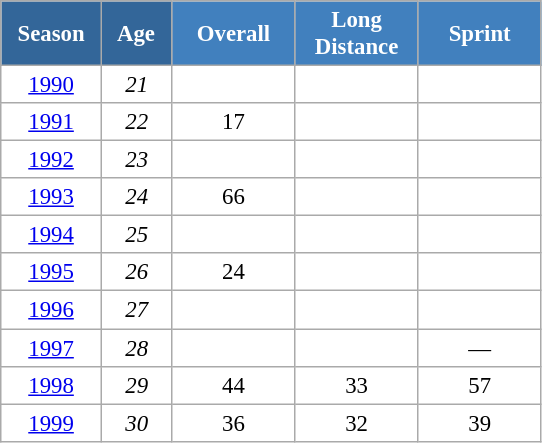<table class="wikitable" style="font-size:95%; text-align:center; border:grey solid 1px; border-collapse:collapse; background:#ffffff;">
<tr>
<th style="background-color:#369; color:white; width:60px;"> Season </th>
<th style="background-color:#369; color:white; width:40px;"> Age </th>
<th style="background-color:#4180be; color:white; width:75px;">Overall</th>
<th style="background-color:#4180be; color:white; width:75px;">Long Distance</th>
<th style="background-color:#4180be; color:white; width:75px;">Sprint</th>
</tr>
<tr>
<td><a href='#'>1990</a></td>
<td><em>21</em></td>
<td></td>
<td></td>
<td></td>
</tr>
<tr>
<td><a href='#'>1991</a></td>
<td><em>22</em></td>
<td>17</td>
<td></td>
<td></td>
</tr>
<tr>
<td><a href='#'>1992</a></td>
<td><em>23</em></td>
<td></td>
<td></td>
<td></td>
</tr>
<tr>
<td><a href='#'>1993</a></td>
<td><em>24</em></td>
<td>66</td>
<td></td>
<td></td>
</tr>
<tr>
<td><a href='#'>1994</a></td>
<td><em>25</em></td>
<td></td>
<td></td>
<td></td>
</tr>
<tr>
<td><a href='#'>1995</a></td>
<td><em>26</em></td>
<td>24</td>
<td></td>
<td></td>
</tr>
<tr>
<td><a href='#'>1996</a></td>
<td><em>27</em></td>
<td></td>
<td></td>
<td></td>
</tr>
<tr>
<td><a href='#'>1997</a></td>
<td><em>28</em></td>
<td></td>
<td></td>
<td>—</td>
</tr>
<tr>
<td><a href='#'>1998</a></td>
<td><em>29</em></td>
<td>44</td>
<td>33</td>
<td>57</td>
</tr>
<tr>
<td><a href='#'>1999</a></td>
<td><em>30</em></td>
<td>36</td>
<td>32</td>
<td>39</td>
</tr>
</table>
